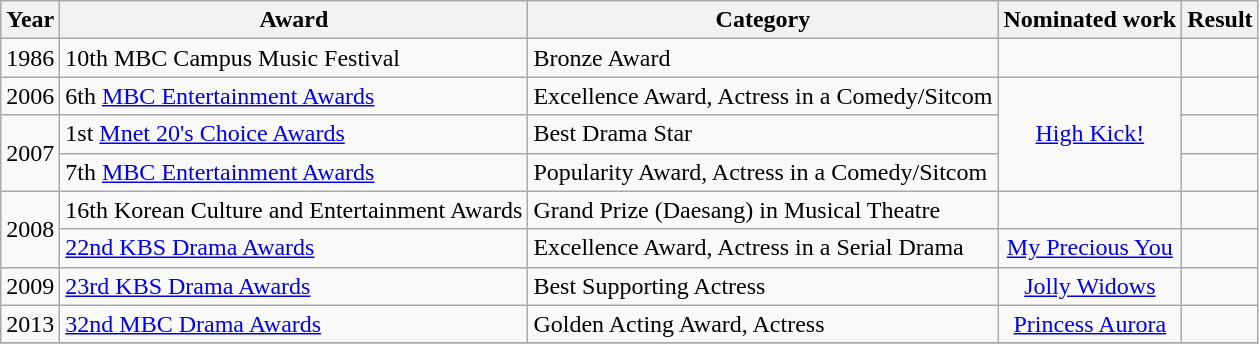<table class="wikitable">
<tr>
<th>Year</th>
<th>Award</th>
<th>Category</th>
<th>Nominated work</th>
<th>Result</th>
</tr>
<tr>
<td style="text-align:center;">1986</td>
<td>10th MBC Campus Music Festival</td>
<td>Bronze Award</td>
<td></td>
<td></td>
</tr>
<tr>
<td style="text-align:center;">2006</td>
<td>6th <a href='#'>MBC Entertainment Awards</a></td>
<td>Excellence Award, Actress in a Comedy/Sitcom</td>
<td rowspan=3 style="text-align:center;"><a href='#'>High Kick!</a></td>
<td></td>
</tr>
<tr>
<td rowspan=2 style="text-align:center;">2007</td>
<td>1st <a href='#'>Mnet 20's Choice Awards</a></td>
<td>Best Drama Star</td>
<td></td>
</tr>
<tr>
<td>7th <a href='#'>MBC Entertainment Awards</a></td>
<td>Popularity Award, Actress in a Comedy/Sitcom</td>
<td></td>
</tr>
<tr>
<td rowspan=2 style="text-align:center;">2008</td>
<td>16th Korean Culture and Entertainment Awards</td>
<td>Grand Prize (Daesang) in Musical Theatre</td>
<td></td>
<td></td>
</tr>
<tr>
<td><a href='#'>22nd KBS Drama Awards</a></td>
<td>Excellence Award, Actress in a Serial Drama</td>
<td style="text-align:center;"><a href='#'>My Precious You</a></td>
<td></td>
</tr>
<tr>
<td style="text-align:center;">2009</td>
<td><a href='#'>23rd KBS Drama Awards</a></td>
<td>Best Supporting Actress</td>
<td style="text-align:center;"><a href='#'>Jolly Widows</a></td>
<td></td>
</tr>
<tr>
<td style="text-align:center;">2013</td>
<td><a href='#'>32nd MBC Drama Awards</a></td>
<td>Golden Acting Award, Actress</td>
<td style="text-align:center;"><a href='#'>Princess Aurora</a></td>
<td></td>
</tr>
<tr>
</tr>
</table>
